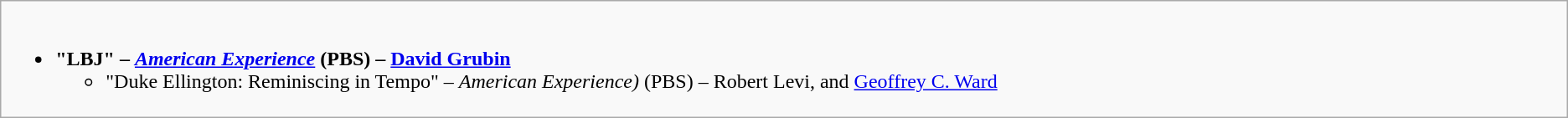<table class="wikitable">
<tr>
<td valign="top" width="50%"><br><ul><li><strong>"LBJ" – <em><a href='#'>American Experience</a></em> (PBS) – <a href='#'>David Grubin</a></strong><ul><li>"Duke Ellington: Reminiscing in Tempo" – <em>American Experience)</em> (PBS) – Robert Levi, and <a href='#'>Geoffrey C. Ward</a></li></ul></li></ul></td>
</tr>
</table>
